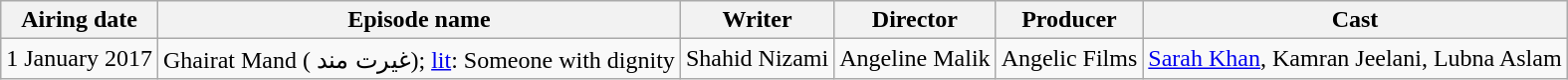<table class="wikitable plainrowheaders">
<tr>
<th>Airing date</th>
<th>Episode name</th>
<th>Writer</th>
<th>Director</th>
<th>Producer</th>
<th>Cast</th>
</tr>
<tr>
<td>1 January 2017</td>
<td>Ghairat Mand ( غیرت مند); <a href='#'>lit</a>: Someone with dignity</td>
<td>Shahid Nizami</td>
<td>Angeline Malik</td>
<td>Angelic Films</td>
<td><a href='#'>Sarah Khan</a>, Kamran Jeelani, Lubna Aslam</td>
</tr>
</table>
